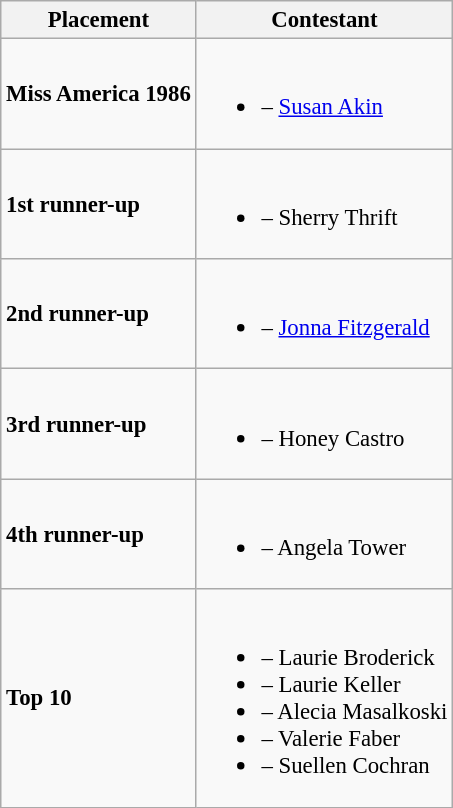<table class="wikitable sortable" style="font-size: 95%;">
<tr>
<th>Placement</th>
<th>Contestant</th>
</tr>
<tr>
<td><strong>Miss America 1986</strong></td>
<td><br><ul><li> – <a href='#'>Susan Akin</a></li></ul></td>
</tr>
<tr>
<td><strong>1st runner-up</strong></td>
<td><br><ul><li> – Sherry Thrift</li></ul></td>
</tr>
<tr>
<td><strong>2nd runner-up</strong></td>
<td><br><ul><li> – <a href='#'>Jonna Fitzgerald</a></li></ul></td>
</tr>
<tr>
<td><strong>3rd runner-up</strong></td>
<td><br><ul><li> – Honey Castro</li></ul></td>
</tr>
<tr>
<td><strong>4th runner-up</strong></td>
<td><br><ul><li> – Angela Tower</li></ul></td>
</tr>
<tr>
<td><strong>Top 10</strong></td>
<td><br><ul><li> – Laurie Broderick</li><li> – Laurie Keller</li><li> – Alecia Masalkoski</li><li> – Valerie Faber</li><li> – Suellen Cochran</li></ul></td>
</tr>
</table>
